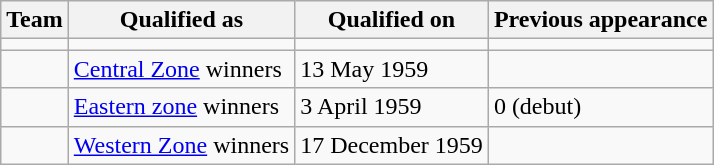<table class="wikitable sortable" style="text-align:left;">
<tr>
<th>Team</th>
<th>Qualified as</th>
<th>Qualified on</th>
<th>Previous appearance</th>
</tr>
<tr>
<td></td>
<td></td>
<td></td>
<td></td>
</tr>
<tr>
<td></td>
<td><a href='#'>Central Zone</a> winners</td>
<td>13 May 1959</td>
<td></td>
</tr>
<tr>
<td></td>
<td><a href='#'>Eastern zone</a> winners</td>
<td>3 April 1959</td>
<td>0 (debut)</td>
</tr>
<tr>
<td></td>
<td><a href='#'>Western Zone</a> winners</td>
<td>17 December 1959</td>
<td></td>
</tr>
</table>
